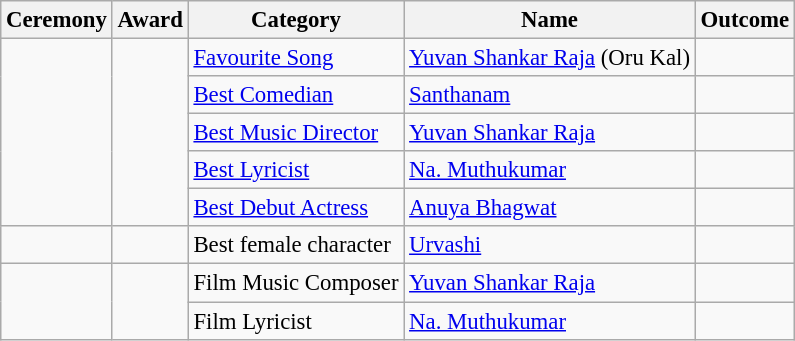<table class="wikitable" style="font-size:95%;">
<tr>
<th>Ceremony</th>
<th>Award</th>
<th>Category</th>
<th>Name</th>
<th>Outcome</th>
</tr>
<tr>
<td rowspan="5"></td>
<td rowspan="5"></td>
<td><a href='#'>Favourite Song</a></td>
<td><a href='#'>Yuvan Shankar Raja</a> (Oru Kal)</td>
<td></td>
</tr>
<tr>
<td><a href='#'>Best Comedian</a></td>
<td><a href='#'>Santhanam</a></td>
<td></td>
</tr>
<tr>
<td><a href='#'>Best Music Director</a></td>
<td><a href='#'>Yuvan Shankar Raja</a></td>
<td></td>
</tr>
<tr>
<td><a href='#'>Best Lyricist</a></td>
<td><a href='#'>Na. Muthukumar</a></td>
<td></td>
</tr>
<tr>
<td><a href='#'>Best Debut Actress</a></td>
<td><a href='#'>Anuya Bhagwat</a></td>
<td></td>
</tr>
<tr>
<td rowspan="1"></td>
<td rowspan="1"></td>
<td>Best female character</td>
<td><a href='#'>Urvashi</a></td>
<td></td>
</tr>
<tr>
<td rowspan="2"></td>
<td rowspan="2"></td>
<td>Film Music Composer</td>
<td><a href='#'>Yuvan Shankar Raja</a></td>
<td></td>
</tr>
<tr>
<td>Film Lyricist</td>
<td><a href='#'>Na. Muthukumar</a></td>
<td></td>
</tr>
</table>
